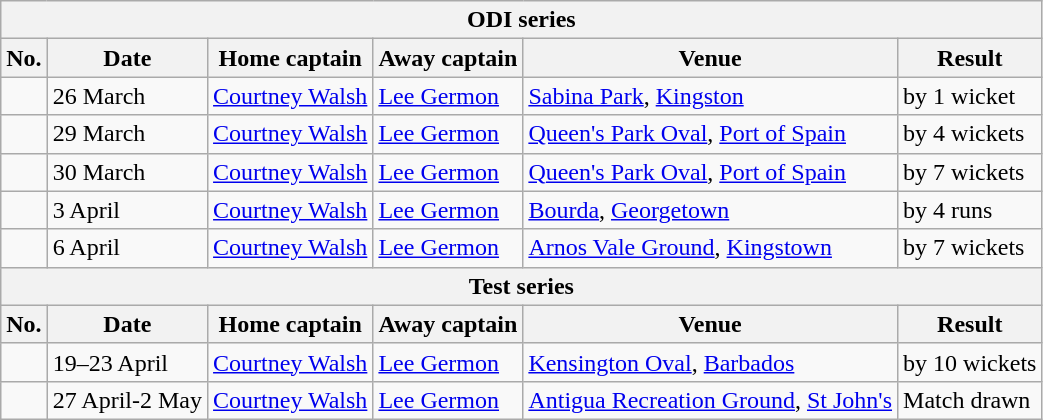<table class="wikitable">
<tr>
<th colspan="9">ODI series</th>
</tr>
<tr>
<th>No.</th>
<th>Date</th>
<th>Home captain</th>
<th>Away captain</th>
<th>Venue</th>
<th>Result</th>
</tr>
<tr>
<td></td>
<td>26 March</td>
<td><a href='#'>Courtney Walsh</a></td>
<td><a href='#'>Lee Germon</a></td>
<td><a href='#'>Sabina Park</a>, <a href='#'>Kingston</a></td>
<td> by 1 wicket</td>
</tr>
<tr>
<td></td>
<td>29 March</td>
<td><a href='#'>Courtney Walsh</a></td>
<td><a href='#'>Lee Germon</a></td>
<td><a href='#'>Queen's Park Oval</a>, <a href='#'>Port of Spain</a></td>
<td> by 4 wickets</td>
</tr>
<tr>
<td></td>
<td>30 March</td>
<td><a href='#'>Courtney Walsh</a></td>
<td><a href='#'>Lee Germon</a></td>
<td><a href='#'>Queen's Park Oval</a>, <a href='#'>Port of Spain</a></td>
<td> by 7 wickets</td>
</tr>
<tr>
<td></td>
<td>3 April</td>
<td><a href='#'>Courtney Walsh</a></td>
<td><a href='#'>Lee Germon</a></td>
<td><a href='#'>Bourda</a>, <a href='#'>Georgetown</a></td>
<td> by 4 runs</td>
</tr>
<tr>
<td></td>
<td>6 April</td>
<td><a href='#'>Courtney Walsh</a></td>
<td><a href='#'>Lee Germon</a></td>
<td><a href='#'>Arnos Vale Ground</a>, <a href='#'>Kingstown</a></td>
<td> by 7 wickets</td>
</tr>
<tr>
<th colspan="9">Test series</th>
</tr>
<tr>
<th>No.</th>
<th>Date</th>
<th>Home captain</th>
<th>Away captain</th>
<th>Venue</th>
<th>Result</th>
</tr>
<tr>
<td></td>
<td>19–23 April</td>
<td><a href='#'>Courtney Walsh</a></td>
<td><a href='#'>Lee Germon</a></td>
<td><a href='#'>Kensington Oval</a>, <a href='#'>Barbados</a></td>
<td> by 10 wickets</td>
</tr>
<tr>
<td></td>
<td>27 April-2 May</td>
<td><a href='#'>Courtney Walsh</a></td>
<td><a href='#'>Lee Germon</a></td>
<td><a href='#'>Antigua Recreation Ground</a>, <a href='#'>St John's</a></td>
<td>Match drawn</td>
</tr>
</table>
